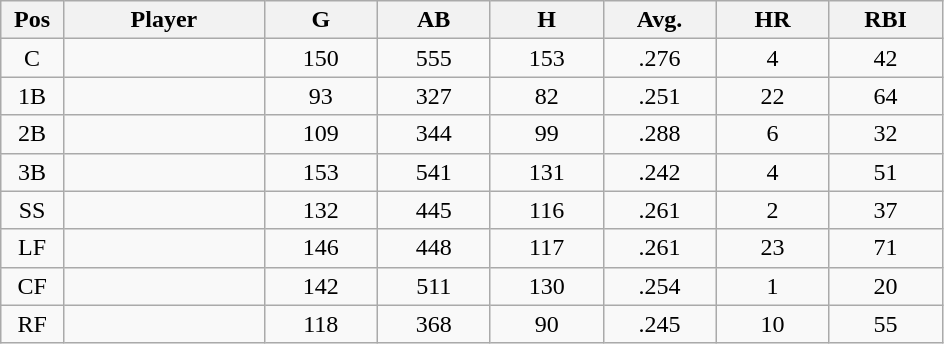<table class="wikitable sortable">
<tr>
<th bgcolor="#DDDDFF" width="5%">Pos</th>
<th bgcolor="#DDDDFF" width="16%">Player</th>
<th bgcolor="#DDDDFF" width="9%">G</th>
<th bgcolor="#DDDDFF" width="9%">AB</th>
<th bgcolor="#DDDDFF" width="9%">H</th>
<th bgcolor="#DDDDFF" width="9%">Avg.</th>
<th bgcolor="#DDDDFF" width="9%">HR</th>
<th bgcolor="#DDDDFF" width="9%">RBI</th>
</tr>
<tr align="center">
<td>C</td>
<td></td>
<td>150</td>
<td>555</td>
<td>153</td>
<td>.276</td>
<td>4</td>
<td>42</td>
</tr>
<tr align="center">
<td>1B</td>
<td></td>
<td>93</td>
<td>327</td>
<td>82</td>
<td>.251</td>
<td>22</td>
<td>64</td>
</tr>
<tr align="center">
<td>2B</td>
<td></td>
<td>109</td>
<td>344</td>
<td>99</td>
<td>.288</td>
<td>6</td>
<td>32</td>
</tr>
<tr align="center">
<td>3B</td>
<td></td>
<td>153</td>
<td>541</td>
<td>131</td>
<td>.242</td>
<td>4</td>
<td>51</td>
</tr>
<tr align="center">
<td>SS</td>
<td></td>
<td>132</td>
<td>445</td>
<td>116</td>
<td>.261</td>
<td>2</td>
<td>37</td>
</tr>
<tr align="center">
<td>LF</td>
<td></td>
<td>146</td>
<td>448</td>
<td>117</td>
<td>.261</td>
<td>23</td>
<td>71</td>
</tr>
<tr align="center">
<td>CF</td>
<td></td>
<td>142</td>
<td>511</td>
<td>130</td>
<td>.254</td>
<td>1</td>
<td>20</td>
</tr>
<tr align="center">
<td>RF</td>
<td></td>
<td>118</td>
<td>368</td>
<td>90</td>
<td>.245</td>
<td>10</td>
<td>55</td>
</tr>
</table>
